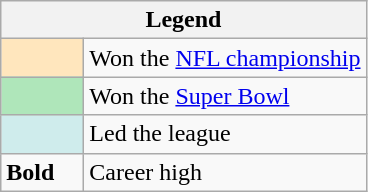<table class="wikitable">
<tr>
<th colspan="2">Legend</th>
</tr>
<tr>
<td style="background:#ffe6bd; width:3em;"></td>
<td>Won the <a href='#'>NFL championship</a></td>
</tr>
<tr>
<td style="background:#afe6ba; width:3em;"></td>
<td>Won the <a href='#'>Super Bowl</a></td>
</tr>
<tr>
<td style="background:#cfecec; width:3em;"></td>
<td>Led the league</td>
</tr>
<tr>
<td style="width:3em;"><strong>Bold</strong></td>
<td>Career high</td>
</tr>
</table>
